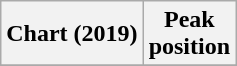<table class="wikitable sortable plainrowheaders" style="text-align:center">
<tr>
<th scope="col">Chart (2019)</th>
<th scope="col">Peak<br> position</th>
</tr>
<tr>
</tr>
</table>
